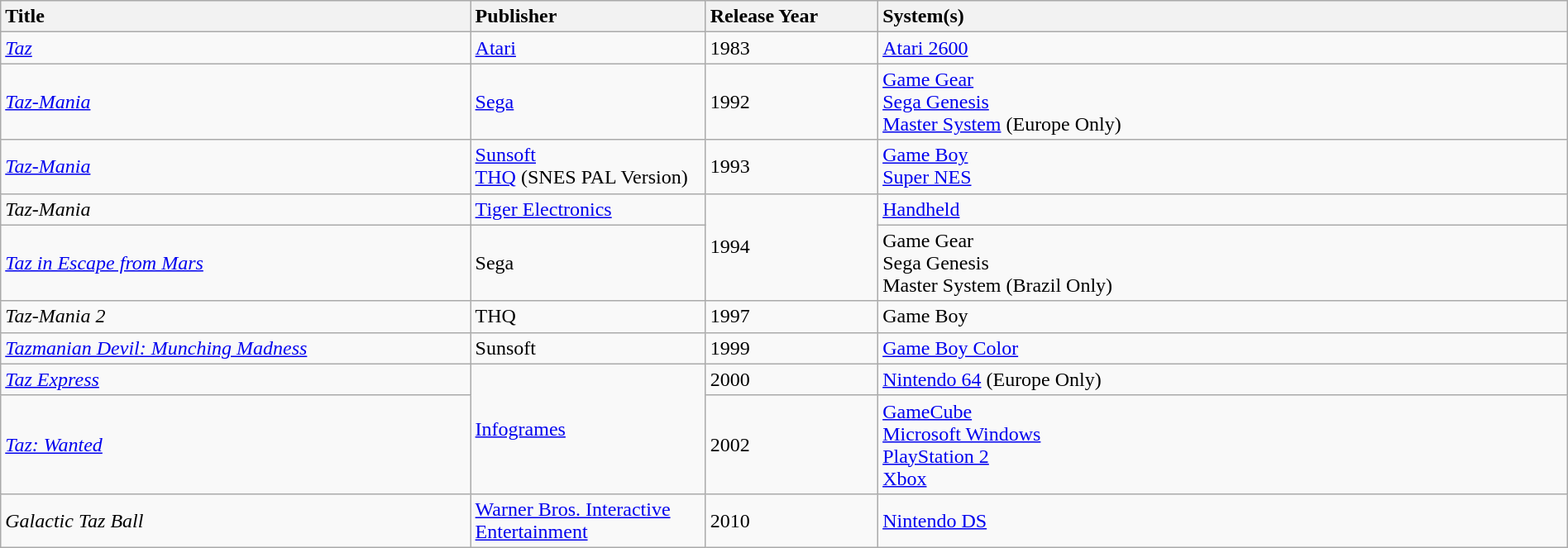<table class="wikitable sortable" style="width: 100%;">
<tr>
<th style="width:30%; text-align:left;">Title</th>
<th style="width:15%; text-align:left;">Publisher</th>
<th style="width:11%; text-align:left;">Release Year</th>
<th style="width:44%; text-align:left;">System(s)</th>
</tr>
<tr>
<td><em><a href='#'>Taz</a></em></td>
<td><a href='#'>Atari</a></td>
<td>1983</td>
<td><a href='#'>Atari 2600</a></td>
</tr>
<tr>
<td><em><a href='#'>Taz-Mania</a></em></td>
<td><a href='#'>Sega</a></td>
<td>1992</td>
<td><a href='#'>Game Gear</a><br><a href='#'>Sega Genesis</a><br><a href='#'>Master System</a> (Europe Only)</td>
</tr>
<tr>
<td><em><a href='#'>Taz-Mania</a></em></td>
<td><a href='#'>Sunsoft</a><br><a href='#'>THQ</a> (SNES PAL Version)</td>
<td>1993</td>
<td><a href='#'>Game Boy</a><br><a href='#'>Super NES</a></td>
</tr>
<tr>
<td><em>Taz-Mania</em></td>
<td><a href='#'>Tiger Electronics</a></td>
<td rowspan="2">1994</td>
<td><a href='#'>Handheld</a></td>
</tr>
<tr>
<td><em><a href='#'>Taz in Escape from Mars</a></em></td>
<td>Sega</td>
<td>Game Gear<br>Sega Genesis<br>Master System (Brazil Only)</td>
</tr>
<tr>
<td><em>Taz-Mania 2</em></td>
<td>THQ</td>
<td>1997</td>
<td>Game Boy</td>
</tr>
<tr>
<td><em><a href='#'>Tazmanian Devil: Munching Madness</a></em></td>
<td>Sunsoft</td>
<td>1999</td>
<td><a href='#'>Game Boy Color</a></td>
</tr>
<tr>
<td><em><a href='#'>Taz Express</a></em></td>
<td rowspan="2"><a href='#'>Infogrames</a></td>
<td>2000</td>
<td><a href='#'>Nintendo 64</a> (Europe Only)</td>
</tr>
<tr>
<td><em><a href='#'>Taz: Wanted</a></em></td>
<td>2002</td>
<td><a href='#'>GameCube</a><br><a href='#'>Microsoft Windows</a><br><a href='#'>PlayStation 2</a><br><a href='#'>Xbox</a></td>
</tr>
<tr>
<td><em>Galactic Taz Ball</em></td>
<td><a href='#'>Warner Bros. Interactive Entertainment</a></td>
<td>2010</td>
<td><a href='#'>Nintendo DS</a></td>
</tr>
</table>
